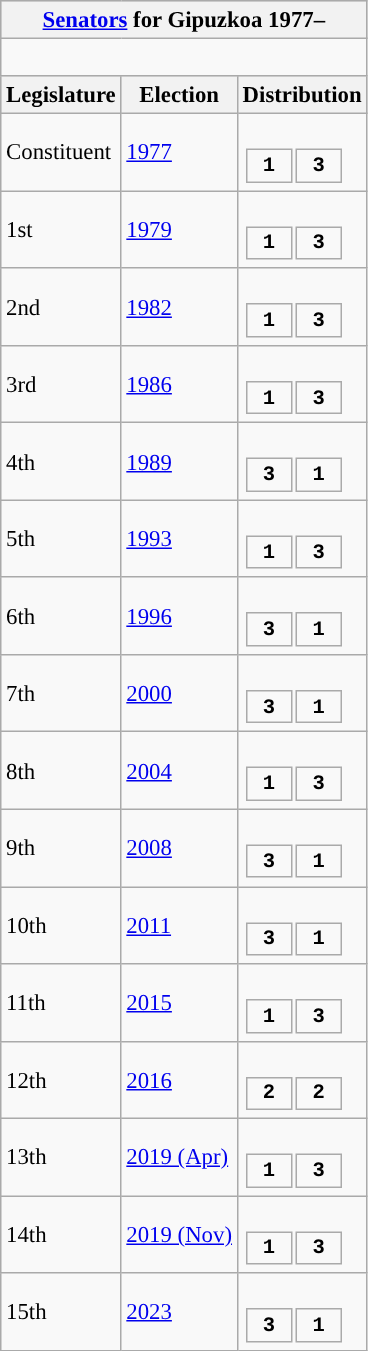<table class="wikitable" style="font-size:95%;">
<tr bgcolor="#CCCCCC">
<th colspan="3"><a href='#'>Senators</a> for Gipuzkoa 1977–</th>
</tr>
<tr>
<td colspan="3"><br>












</td>
</tr>
<tr bgcolor="#CCCCCC">
<th>Legislature</th>
<th>Election</th>
<th>Distribution</th>
</tr>
<tr>
<td>Constituent</td>
<td><a href='#'>1977</a></td>
<td><br><table style="width:5em; font-size:90%; text-align:center; font-family:Courier New;">
<tr style="font-weight:bold">
<td style="background:">1</td>
<td style="background:">3</td>
</tr>
</table>
</td>
</tr>
<tr>
<td>1st</td>
<td><a href='#'>1979</a></td>
<td><br><table style="width:5em; font-size:90%; text-align:center; font-family:Courier New;">
<tr style="font-weight:bold">
<td style="background:">1</td>
<td style="background:">3</td>
</tr>
</table>
</td>
</tr>
<tr>
<td>2nd</td>
<td><a href='#'>1982</a></td>
<td><br><table style="width:5em; font-size:90%; text-align:center; font-family:Courier New;">
<tr style="font-weight:bold">
<td style="background:">1</td>
<td style="background:">3</td>
</tr>
</table>
</td>
</tr>
<tr>
<td>3rd</td>
<td><a href='#'>1986</a></td>
<td><br><table style="width:5em; font-size:90%; text-align:center; font-family:Courier New;">
<tr style="font-weight:bold">
<td style="background:">1</td>
<td style="background:">3</td>
</tr>
</table>
</td>
</tr>
<tr>
<td>4th</td>
<td><a href='#'>1989</a></td>
<td><br><table style="width:5em; font-size:90%; text-align:center; font-family:Courier New;">
<tr style="font-weight:bold">
<td style="background:">3</td>
<td style="background:">1</td>
</tr>
</table>
</td>
</tr>
<tr>
<td>5th</td>
<td><a href='#'>1993</a></td>
<td><br><table style="width:5em; font-size:90%; text-align:center; font-family:Courier New;">
<tr style="font-weight:bold">
<td style="background:">1</td>
<td style="background:">3</td>
</tr>
</table>
</td>
</tr>
<tr>
<td>6th</td>
<td><a href='#'>1996</a></td>
<td><br><table style="width:5em; font-size:90%; text-align:center; font-family:Courier New;">
<tr style="font-weight:bold">
<td style="background:">3</td>
<td style="background:">1</td>
</tr>
</table>
</td>
</tr>
<tr>
<td>7th</td>
<td><a href='#'>2000</a></td>
<td><br><table style="width:5em; font-size:90%; text-align:center; font-family:Courier New;">
<tr style="font-weight:bold">
<td style="background:">3</td>
<td style="background:">1</td>
</tr>
</table>
</td>
</tr>
<tr>
<td>8th</td>
<td><a href='#'>2004</a></td>
<td><br><table style="width:5em; font-size:90%; text-align:center; font-family:Courier New;">
<tr style="font-weight:bold">
<td style="background:">1</td>
<td style="background:">3</td>
</tr>
</table>
</td>
</tr>
<tr>
<td>9th</td>
<td><a href='#'>2008</a></td>
<td><br><table style="width:5em; font-size:90%; text-align:center; font-family:Courier New;">
<tr style="font-weight:bold">
<td style="background:">3</td>
<td style="background:">1</td>
</tr>
</table>
</td>
</tr>
<tr>
<td>10th</td>
<td><a href='#'>2011</a></td>
<td><br><table style="width:5em; font-size:90%; text-align:center; font-family:Courier New;">
<tr style="font-weight:bold">
<td style="background:">3</td>
<td style="background:">1</td>
</tr>
</table>
</td>
</tr>
<tr>
<td>11th</td>
<td><a href='#'>2015</a></td>
<td><br><table style="width:5em; font-size:90%; text-align:center; font-family:Courier New;">
<tr style="font-weight:bold">
<td style="background:">1</td>
<td style="background:">3</td>
</tr>
</table>
</td>
</tr>
<tr>
<td>12th</td>
<td><a href='#'>2016</a></td>
<td><br><table style="width:5em; font-size:90%; text-align:center; font-family:Courier New;">
<tr style="font-weight:bold">
<td style="background:">2</td>
<td style="background:">2</td>
</tr>
</table>
</td>
</tr>
<tr>
<td>13th</td>
<td><a href='#'>2019 (Apr)</a></td>
<td><br><table style="width:5em; font-size:90%; text-align:center; font-family:Courier New;">
<tr style="font-weight:bold">
<td style="background:">1</td>
<td style="background:">3</td>
</tr>
</table>
</td>
</tr>
<tr>
<td>14th</td>
<td><a href='#'>2019 (Nov)</a></td>
<td><br><table style="width:5em; font-size:90%; text-align:center; font-family:Courier New;">
<tr style="font-weight:bold">
<td style="background:">1</td>
<td style="background:">3</td>
</tr>
</table>
</td>
</tr>
<tr>
<td>15th</td>
<td><a href='#'>2023</a></td>
<td><br><table style="width:5em; font-size:90%; text-align:center; font-family:Courier New;">
<tr style="font-weight:bold">
<td style="background:">3</td>
<td style="background:">1</td>
</tr>
</table>
</td>
</tr>
</table>
